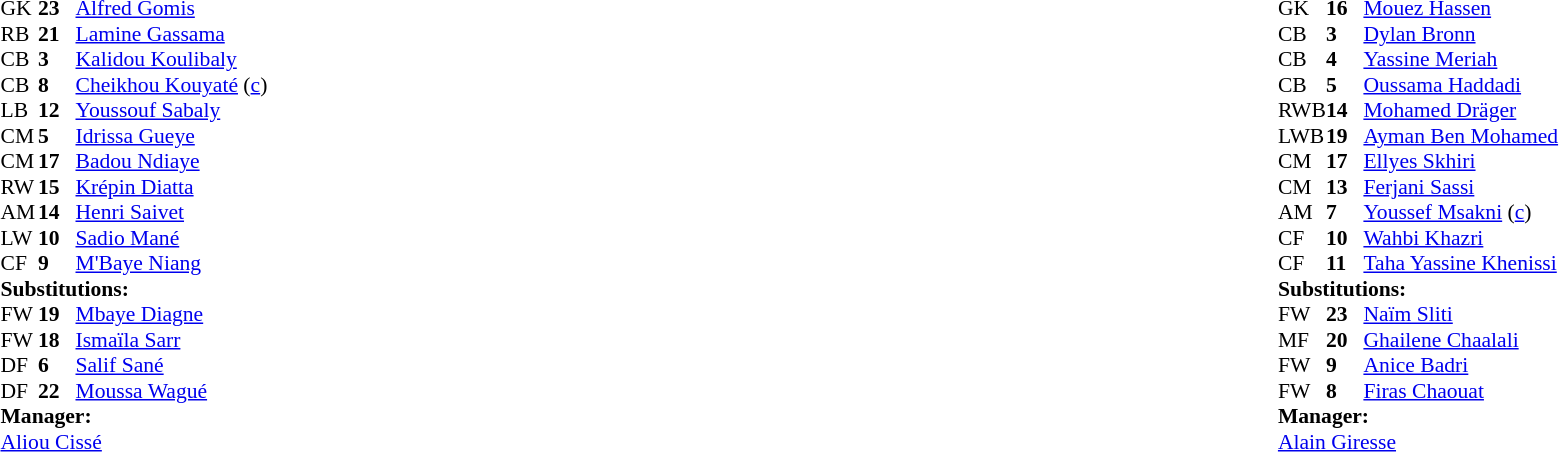<table width="100%">
<tr>
<td valign="top" width="40%"><br><table style="font-size:90%" cellspacing="0" cellpadding="0">
<tr>
<th width=25></th>
<th width=25></th>
</tr>
<tr>
<td>GK</td>
<td><strong>23</strong></td>
<td><a href='#'>Alfred Gomis</a></td>
</tr>
<tr>
<td>RB</td>
<td><strong>21</strong></td>
<td><a href='#'>Lamine Gassama</a></td>
<td></td>
<td></td>
</tr>
<tr>
<td>CB</td>
<td><strong>3</strong></td>
<td><a href='#'>Kalidou Koulibaly</a></td>
<td></td>
</tr>
<tr>
<td>CB</td>
<td><strong>8</strong></td>
<td><a href='#'>Cheikhou Kouyaté</a> (<a href='#'>c</a>)</td>
</tr>
<tr>
<td>LB</td>
<td><strong>12</strong></td>
<td><a href='#'>Youssouf Sabaly</a></td>
</tr>
<tr>
<td>CM</td>
<td><strong>5</strong></td>
<td><a href='#'>Idrissa Gueye</a></td>
</tr>
<tr>
<td>CM</td>
<td><strong>17</strong></td>
<td><a href='#'>Badou Ndiaye</a></td>
<td></td>
<td></td>
</tr>
<tr>
<td>RW</td>
<td><strong>15</strong></td>
<td><a href='#'>Krépin Diatta</a></td>
<td></td>
<td></td>
</tr>
<tr>
<td>AM</td>
<td><strong>14</strong></td>
<td><a href='#'>Henri Saivet</a></td>
</tr>
<tr>
<td>LW</td>
<td><strong>10</strong></td>
<td><a href='#'>Sadio Mané</a></td>
</tr>
<tr>
<td>CF</td>
<td><strong>9</strong></td>
<td><a href='#'>M'Baye Niang</a></td>
<td></td>
<td></td>
</tr>
<tr>
<td colspan=3><strong>Substitutions:</strong></td>
</tr>
<tr>
<td>FW</td>
<td><strong>19</strong></td>
<td><a href='#'>Mbaye Diagne</a></td>
<td></td>
<td></td>
</tr>
<tr>
<td>FW</td>
<td><strong>18</strong></td>
<td><a href='#'>Ismaïla Sarr</a></td>
<td></td>
<td></td>
</tr>
<tr>
<td>DF</td>
<td><strong>6</strong></td>
<td><a href='#'>Salif Sané</a></td>
<td></td>
<td></td>
</tr>
<tr>
<td>DF</td>
<td><strong>22</strong></td>
<td><a href='#'>Moussa Wagué</a></td>
<td></td>
<td></td>
</tr>
<tr>
<td colspan=3><strong>Manager:</strong></td>
</tr>
<tr>
<td colspan=3> <a href='#'>Aliou Cissé</a></td>
</tr>
</table>
</td>
<td valign="top"></td>
<td valign="top" width="50%"><br><table style="font-size:90%; margin:auto" cellspacing="0" cellpadding="0">
<tr>
<th width=25></th>
<th width=25></th>
</tr>
<tr>
<td>GK</td>
<td><strong>16</strong></td>
<td><a href='#'>Mouez Hassen</a></td>
</tr>
<tr>
<td>CB</td>
<td><strong>3</strong></td>
<td><a href='#'>Dylan Bronn</a></td>
</tr>
<tr>
<td>CB</td>
<td><strong>4</strong></td>
<td><a href='#'>Yassine Meriah</a></td>
</tr>
<tr>
<td>CB</td>
<td><strong>5</strong></td>
<td><a href='#'>Oussama Haddadi</a></td>
</tr>
<tr>
<td>RWB</td>
<td><strong>14</strong></td>
<td><a href='#'>Mohamed Dräger</a></td>
</tr>
<tr>
<td>LWB</td>
<td><strong>19</strong></td>
<td><a href='#'>Ayman Ben Mohamed</a></td>
<td></td>
<td></td>
</tr>
<tr>
<td>CM</td>
<td><strong>17</strong></td>
<td><a href='#'>Ellyes Skhiri</a></td>
</tr>
<tr>
<td>CM</td>
<td><strong>13</strong></td>
<td><a href='#'>Ferjani Sassi</a></td>
<td></td>
<td></td>
</tr>
<tr>
<td>AM</td>
<td><strong>7</strong></td>
<td><a href='#'>Youssef Msakni</a> (<a href='#'>c</a>)</td>
<td></td>
<td></td>
</tr>
<tr>
<td>CF</td>
<td><strong>10</strong></td>
<td><a href='#'>Wahbi Khazri</a></td>
<td></td>
</tr>
<tr>
<td>CF</td>
<td><strong>11</strong></td>
<td><a href='#'>Taha Yassine Khenissi</a></td>
<td></td>
<td></td>
</tr>
<tr>
<td colspan=3><strong>Substitutions:</strong></td>
</tr>
<tr>
<td>FW</td>
<td><strong>23</strong></td>
<td><a href='#'>Naïm Sliti</a></td>
<td></td>
<td></td>
</tr>
<tr>
<td>MF</td>
<td><strong>20</strong></td>
<td><a href='#'>Ghailene Chaalali</a></td>
<td></td>
<td></td>
</tr>
<tr>
<td>FW</td>
<td><strong>9</strong></td>
<td><a href='#'>Anice Badri</a></td>
<td></td>
<td></td>
</tr>
<tr>
<td>FW</td>
<td><strong>8</strong></td>
<td><a href='#'>Firas Chaouat</a></td>
<td></td>
<td></td>
</tr>
<tr>
<td colspan=3><strong>Manager:</strong></td>
</tr>
<tr>
<td colspan=3> <a href='#'>Alain Giresse</a></td>
</tr>
</table>
</td>
</tr>
</table>
